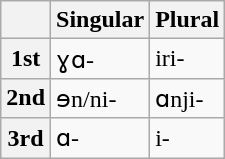<table class="wikitable">
<tr>
<th></th>
<th>Singular</th>
<th>Plural</th>
</tr>
<tr>
<th>1st</th>
<td>ɣɑ-</td>
<td>iri-</td>
</tr>
<tr>
<th>2nd</th>
<td>ɘn/ni-</td>
<td>ɑnji-</td>
</tr>
<tr>
<th>3rd</th>
<td>ɑ-</td>
<td>i-</td>
</tr>
</table>
